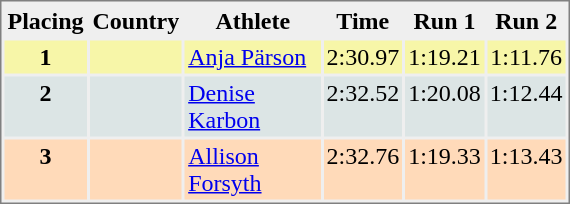<table style="border-style:solid;border-width:1px;border-color:#808080;background-color:#EFEFEF" cellspacing="2" cellpadding="2" width="380px">
<tr bgcolor="#EFEFEF">
<th>Placing</th>
<th>Country</th>
<th>Athlete</th>
<th>Time</th>
<th>Run 1</th>
<th>Run 2</th>
</tr>
<tr align="center" valign="top" bgcolor="#F7F6A8">
<th>1</th>
<td></td>
<td align="left"><a href='#'>Anja Pärson</a></td>
<td align="left">2:30.97</td>
<td>1:19.21</td>
<td>1:11.76</td>
</tr>
<tr align="center" valign="top" bgcolor="#DCE5E5">
<th>2</th>
<td></td>
<td align="left"><a href='#'>Denise Karbon</a></td>
<td align="left">2:32.52</td>
<td>1:20.08</td>
<td>1:12.44</td>
</tr>
<tr align="center" valign="top" bgcolor="#FFDAB9">
<th>3</th>
<td></td>
<td align="left"><a href='#'>Allison Forsyth</a></td>
<td align="left">2:32.76</td>
<td>1:19.33</td>
<td>1:13.43</td>
</tr>
</table>
